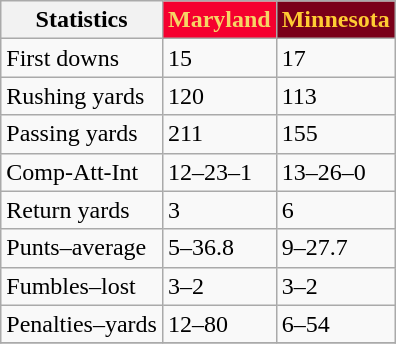<table class="wikitable">
<tr>
<th>Statistics</th>
<th style="background:#f5002f; color:#f6d565">Maryland</th>
<th style="background:#7a0019; color:#ffcc33">Minnesota</th>
</tr>
<tr>
<td>First downs</td>
<td>15</td>
<td>17</td>
</tr>
<tr>
<td>Rushing yards</td>
<td>120</td>
<td>113</td>
</tr>
<tr>
<td>Passing yards</td>
<td>211</td>
<td>155</td>
</tr>
<tr>
<td>Comp-Att-Int</td>
<td>12–23–1</td>
<td>13–26–0</td>
</tr>
<tr>
<td>Return yards</td>
<td>3</td>
<td>6</td>
</tr>
<tr>
<td>Punts–average</td>
<td>5–36.8</td>
<td>9–27.7</td>
</tr>
<tr>
<td>Fumbles–lost</td>
<td>3–2</td>
<td>3–2</td>
</tr>
<tr>
<td>Penalties–yards</td>
<td>12–80</td>
<td>6–54</td>
</tr>
<tr>
</tr>
</table>
